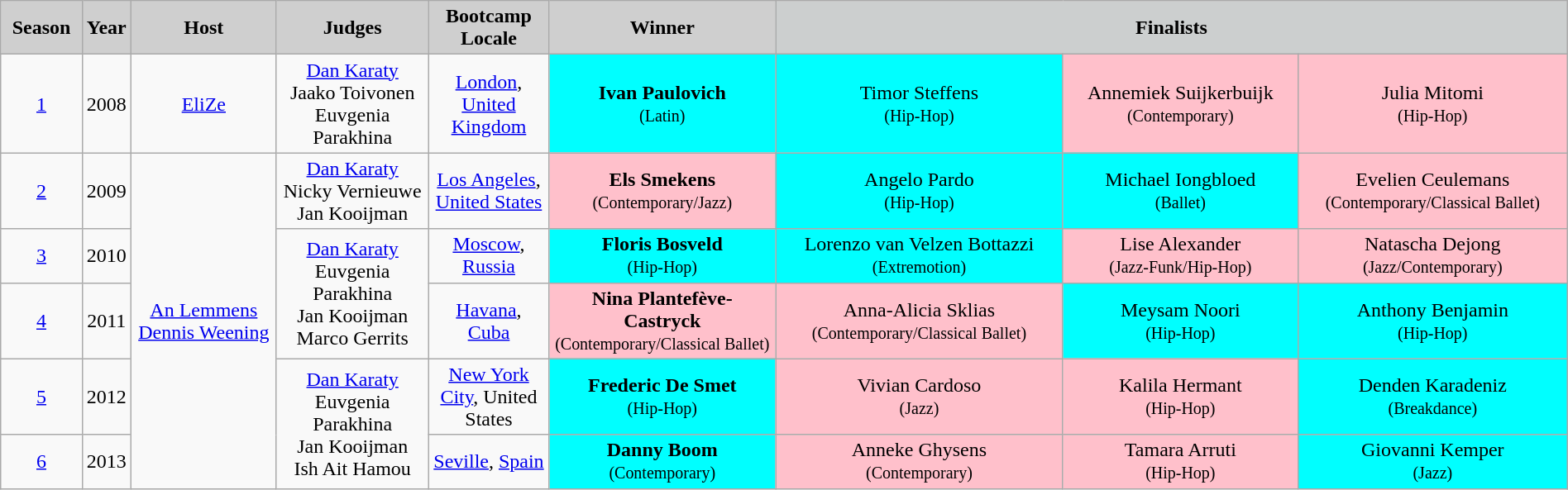<table class="wikitable" style="text-align: center;" width="100%">
<tr>
<th scope="col" style="background-color:#cfcfcf;">Season</th>
<th scope="col" width="30" style="background-color:#cfcfcf;">Year</th>
<th scope="col" width="110" style="background-color:#cfcfcf;">Host</th>
<th scope="col" width="115" style="background-color:#cfcfcf;">Judges</th>
<th scope="col" width="90" style="background-color:#cfcfcf;">Bootcamp Locale</th>
<th scope="col" width="175" style="background-color:#cfcfcf;">Winner</th>
<th colspan="3" scope="col" style="background-color:#cccfcf;">Finalists</th>
</tr>
<tr>
<td><a href='#'>1</a></td>
<td>2008</td>
<td><a href='#'>EliZe</a></td>
<td rowspan="1"><a href='#'>Dan Karaty</a><br>Jaako Toivonen<br>Euvgenia Parakhina</td>
<td><a href='#'>London</a>, <a href='#'>United Kingdom</a></td>
<td bgcolor="cyan"><strong>Ivan Paulovich</strong> <br> <small>(Latin)</small></td>
<td bgcolor="cyan">Timor Steffens <br> <small>(Hip-Hop)</small></td>
<td bgcolor="pink">Annemiek Suijkerbuijk <br> <small>(Contemporary)</small></td>
<td bgcolor="pink">Julia Mitomi <br> <small>(Hip-Hop)</small></td>
</tr>
<tr>
<td><a href='#'>2</a></td>
<td>2009</td>
<td rowspan="5"><a href='#'>An Lemmens</a><br><a href='#'>Dennis Weening</a></td>
<td rowspan="1"><a href='#'>Dan Karaty</a><br> Nicky Vernieuwe<br>Jan Kooijman</td>
<td><a href='#'>Los Angeles</a>, <a href='#'>United States</a></td>
<td bgcolor="pink"><strong>Els Smekens</strong> <br> <small>(Contemporary/Jazz)</small></td>
<td bgcolor="cyan">Angelo Pardo <br> <small>(Hip-Hop)</small></td>
<td bgcolor="cyan">Michael Iongbloed <br> <small>(Ballet)</small></td>
<td bgcolor="pink">Evelien Ceulemans <br> <small>(Contemporary/Classical Ballet)</small></td>
</tr>
<tr>
<td><a href='#'>3</a></td>
<td>2010</td>
<td rowspan="2"><a href='#'>Dan Karaty</a><br>Euvgenia Parakhina<br>Jan Kooijman<br>Marco Gerrits</td>
<td><a href='#'>Moscow</a>, <a href='#'>Russia</a></td>
<td bgcolor="cyan"><strong>Floris Bosveld</strong> <br> <small>(Hip-Hop)</small></td>
<td bgcolor="cyan">Lorenzo van Velzen Bottazzi <br> <small>(Extremotion)</small></td>
<td bgcolor="pink">Lise Alexander <br> <small>(Jazz-Funk/Hip-Hop)</small></td>
<td bgcolor="pink">Natascha Dejong <br> <small>(Jazz/Contemporary)</small></td>
</tr>
<tr>
<td><a href='#'>4</a></td>
<td>2011</td>
<td><a href='#'>Havana</a>, <a href='#'>Cuba</a></td>
<td bgcolor="pink"><strong>Nina Plantefève-Castryck</strong> <br><small>(Contemporary/Classical Ballet)<br></small></td>
<td bgcolor="pink">Anna-Alicia Sklias <br><small>(Contemporary/Classical Ballet)<br></small></td>
<td bgcolor="cyan">Meysam Noori <br><small>(Hip-Hop)</small></td>
<td bgcolor="cyan">Anthony Benjamin <br><small>(Hip-Hop)</small></td>
</tr>
<tr>
<td><a href='#'>5</a></td>
<td>2012</td>
<td rowspan="2"><a href='#'>Dan Karaty</a><br>Euvgenia Parakhina<br>Jan Kooijman<br>Ish Ait Hamou</td>
<td><a href='#'>New York City</a>, United States</td>
<td bgcolor="cyan"><strong>Frederic De Smet</strong> <br><small>(Hip-Hop)<br></small></td>
<td bgcolor="pink">Vivian Cardoso <br><small>(Jazz)<br></small></td>
<td bgcolor="pink">Kalila Hermant <br><small>(Hip-Hop)</small></td>
<td bgcolor="cyan">Denden Karadeniz <br><small>(Breakdance)</small></td>
</tr>
<tr>
<td><a href='#'>6</a></td>
<td>2013</td>
<td><a href='#'>Seville</a>, <a href='#'>Spain</a></td>
<td bgcolor="cyan"><strong>Danny Boom</strong> <br><small>(Contemporary)<br></small></td>
<td bgcolor="pink">Anneke Ghysens <br><small>(Contemporary)<br></small></td>
<td bgcolor="pink">Tamara Arruti <br><small>(Hip-Hop)</small></td>
<td bgcolor="cyan">Giovanni Kemper <br><small>(Jazz)</small></td>
</tr>
</table>
